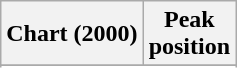<table class="wikitable sortable">
<tr>
<th align="left">Chart (2000)</th>
<th align="center">Peak<br>position</th>
</tr>
<tr>
</tr>
<tr>
</tr>
<tr>
</tr>
</table>
